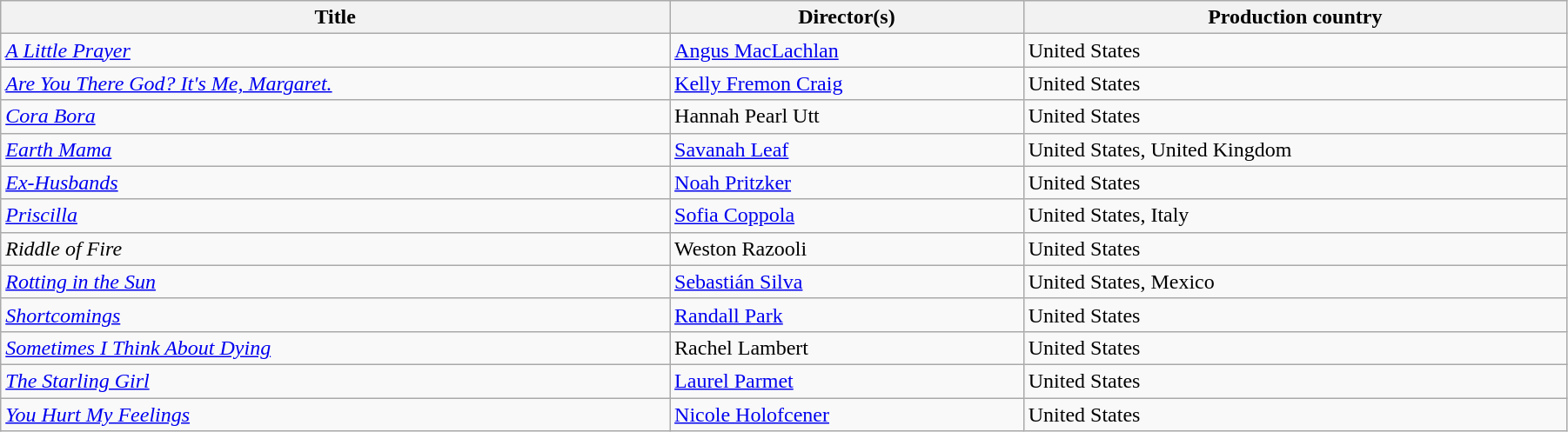<table class="wikitable" style="width:95%; margin-bottom:2px">
<tr>
<th>Title</th>
<th>Director(s)</th>
<th>Production country</th>
</tr>
<tr>
<td><em><a href='#'>A Little Prayer</a></em></td>
<td><a href='#'>Angus MacLachlan</a></td>
<td>United States</td>
</tr>
<tr>
<td><em><a href='#'>Are You There God? It's Me, Margaret.</a></em></td>
<td><a href='#'>Kelly Fremon Craig</a></td>
<td>United States</td>
</tr>
<tr>
<td><em><a href='#'>Cora Bora</a></em></td>
<td>Hannah Pearl Utt</td>
<td>United States</td>
</tr>
<tr>
<td><em><a href='#'>Earth Mama</a></em></td>
<td><a href='#'>Savanah Leaf</a></td>
<td>United States, United Kingdom</td>
</tr>
<tr>
<td><em><a href='#'>Ex-Husbands</a></em></td>
<td><a href='#'>Noah Pritzker</a></td>
<td>United States</td>
</tr>
<tr>
<td><em><a href='#'>Priscilla</a></em></td>
<td><a href='#'>Sofia Coppola</a></td>
<td>United States, Italy</td>
</tr>
<tr>
<td><em>Riddle of Fire</em></td>
<td>Weston Razooli</td>
<td>United States</td>
</tr>
<tr>
<td><em><a href='#'>Rotting in the Sun</a></em></td>
<td><a href='#'>Sebastián Silva</a></td>
<td>United States, Mexico</td>
</tr>
<tr>
<td><em><a href='#'>Shortcomings</a></em></td>
<td><a href='#'>Randall Park</a></td>
<td>United States</td>
</tr>
<tr>
<td><em><a href='#'>Sometimes I Think About Dying</a></em></td>
<td>Rachel Lambert</td>
<td>United States</td>
</tr>
<tr>
<td><em><a href='#'>The Starling Girl</a></em></td>
<td><a href='#'>Laurel Parmet</a></td>
<td>United States</td>
</tr>
<tr>
<td><em><a href='#'>You Hurt My Feelings</a></em></td>
<td><a href='#'>Nicole Holofcener</a></td>
<td>United States</td>
</tr>
</table>
